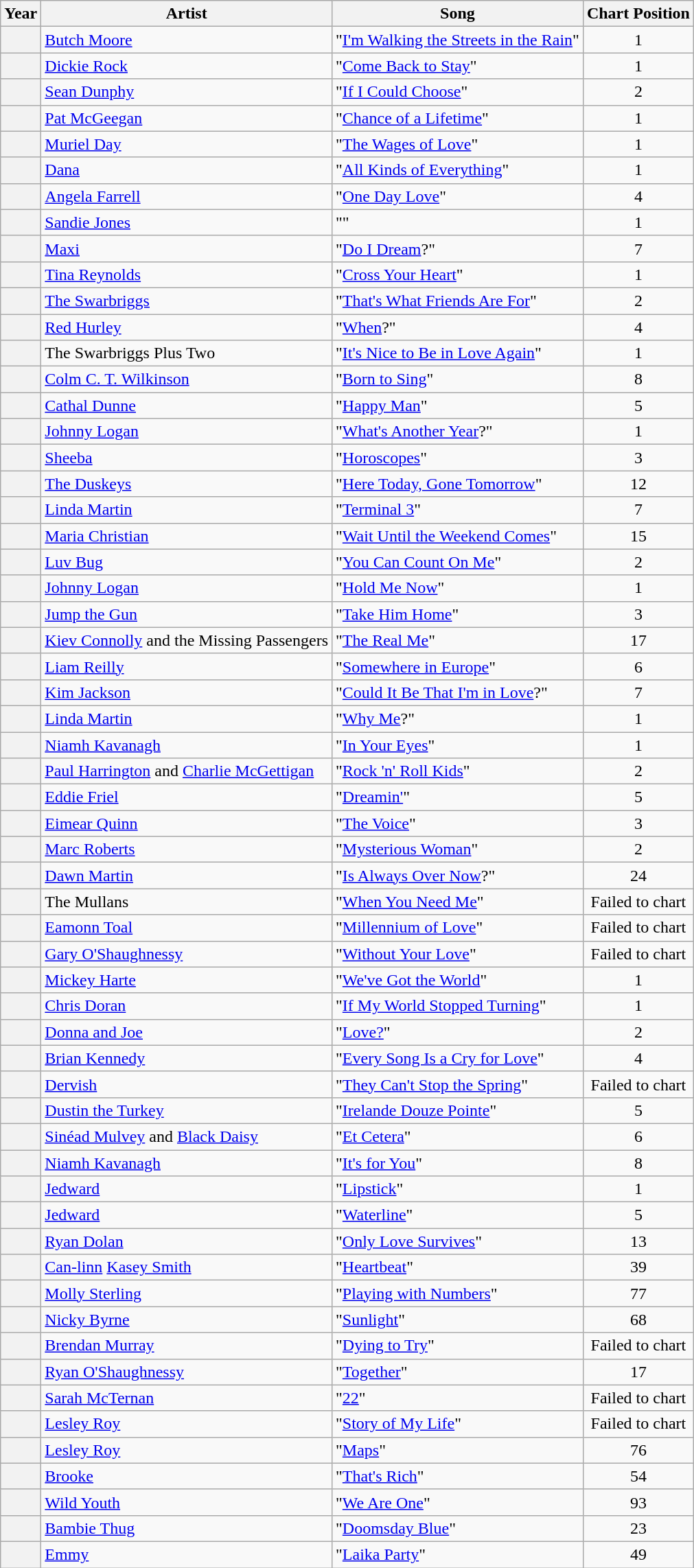<table class="wikitable sortable plainrowheaders">
<tr>
<th scope="col">Year</th>
<th scope="col">Artist</th>
<th scope="col">Song</th>
<th scope="col">Chart Position</th>
</tr>
<tr>
<th scope="row" style="text-align:center;"></th>
<td><a href='#'>Butch Moore</a></td>
<td>"<a href='#'>I'm Walking the Streets in the Rain</a>"</td>
<td style="text-align:center;">1</td>
</tr>
<tr>
<th scope="row" style="text-align:center;"></th>
<td><a href='#'>Dickie Rock</a></td>
<td>"<a href='#'>Come Back to Stay</a>"</td>
<td style="text-align:center;">1</td>
</tr>
<tr>
<th scope="row" style="text-align:center;"></th>
<td><a href='#'>Sean Dunphy</a></td>
<td>"<a href='#'>If I Could Choose</a>"</td>
<td style="text-align:center;">2</td>
</tr>
<tr>
<th scope="row" style="text-align:center;"></th>
<td><a href='#'>Pat McGeegan</a></td>
<td>"<a href='#'>Chance of a Lifetime</a>"</td>
<td style="text-align:center;">1</td>
</tr>
<tr>
<th scope="row" style="text-align:center;"></th>
<td><a href='#'>Muriel Day</a></td>
<td>"<a href='#'>The Wages of Love</a>"</td>
<td style="text-align:center;">1</td>
</tr>
<tr>
<th scope="row" style="text-align:center;"></th>
<td><a href='#'>Dana</a></td>
<td>"<a href='#'>All Kinds of Everything</a>"</td>
<td style="text-align:center;">1</td>
</tr>
<tr>
<th scope="row" style="text-align:center;"></th>
<td><a href='#'>Angela Farrell</a></td>
<td>"<a href='#'>One Day Love</a>"</td>
<td style="text-align:center;">4</td>
</tr>
<tr>
<th scope="row" style="text-align:center;"></th>
<td><a href='#'>Sandie Jones</a></td>
<td>""</td>
<td style="text-align:center;">1</td>
</tr>
<tr>
<th scope="row" style="text-align:center;"></th>
<td><a href='#'>Maxi</a></td>
<td>"<a href='#'>Do I Dream</a>?"</td>
<td style="text-align:center;">7</td>
</tr>
<tr>
<th scope="row" style="text-align:center;"></th>
<td><a href='#'>Tina Reynolds</a></td>
<td>"<a href='#'>Cross Your Heart</a>"</td>
<td style="text-align:center;">1</td>
</tr>
<tr>
<th scope="row" style="text-align:center;"></th>
<td><a href='#'>The Swarbriggs</a></td>
<td>"<a href='#'>That's What Friends Are For</a>"</td>
<td style="text-align:center;">2</td>
</tr>
<tr>
<th scope="row" style="text-align:center;"></th>
<td><a href='#'>Red Hurley</a></td>
<td>"<a href='#'>When</a>?"</td>
<td style="text-align:center;">4</td>
</tr>
<tr>
<th scope="row" style="text-align:center;"></th>
<td>The Swarbriggs Plus Two</td>
<td>"<a href='#'>It's Nice to Be in Love Again</a>"</td>
<td style="text-align:center;">1</td>
</tr>
<tr>
<th scope="row" style="text-align:center;"></th>
<td><a href='#'>Colm C. T. Wilkinson</a></td>
<td>"<a href='#'>Born to Sing</a>"</td>
<td style="text-align:center;">8</td>
</tr>
<tr>
<th scope="row" style="text-align:center;"></th>
<td><a href='#'>Cathal Dunne</a></td>
<td>"<a href='#'>Happy Man</a>"</td>
<td style="text-align:center;">5</td>
</tr>
<tr>
<th scope="row" style="text-align:center;"></th>
<td><a href='#'>Johnny Logan</a></td>
<td>"<a href='#'>What's Another Year</a>?"</td>
<td style="text-align:center;">1</td>
</tr>
<tr>
<th scope="row" style="text-align:center;"></th>
<td><a href='#'>Sheeba</a></td>
<td>"<a href='#'>Horoscopes</a>"</td>
<td style="text-align:center;">3</td>
</tr>
<tr>
<th scope="row" style="text-align:center;"></th>
<td><a href='#'>The Duskeys</a></td>
<td>"<a href='#'>Here Today, Gone Tomorrow</a>"</td>
<td style="text-align:center;">12</td>
</tr>
<tr>
<th scope="row" style="text-align:center;"></th>
<td><a href='#'>Linda Martin</a></td>
<td>"<a href='#'>Terminal 3</a>"</td>
<td style="text-align:center;">7</td>
</tr>
<tr>
<th scope="row" style="text-align:center;"></th>
<td><a href='#'>Maria Christian</a></td>
<td>"<a href='#'>Wait Until the Weekend Comes</a>"</td>
<td style="text-align:center;">15</td>
</tr>
<tr>
<th scope="row" style="text-align:center;"></th>
<td><a href='#'>Luv Bug</a></td>
<td>"<a href='#'>You Can Count On Me</a>"</td>
<td style="text-align:center;">2</td>
</tr>
<tr>
<th scope="row" style="text-align:center;"></th>
<td><a href='#'>Johnny Logan</a></td>
<td>"<a href='#'>Hold Me Now</a>"</td>
<td style="text-align:center;">1</td>
</tr>
<tr>
<th scope="row" style="text-align:center;"></th>
<td><a href='#'>Jump the Gun</a></td>
<td>"<a href='#'>Take Him Home</a>"</td>
<td style="text-align:center;">3</td>
</tr>
<tr>
<th scope="row" style="text-align:center;"></th>
<td><a href='#'>Kiev Connolly</a> and the Missing Passengers</td>
<td>"<a href='#'>The Real Me</a>"</td>
<td style="text-align:center;">17</td>
</tr>
<tr>
<th scope="row" style="text-align:center;"></th>
<td><a href='#'>Liam Reilly</a></td>
<td>"<a href='#'>Somewhere in Europe</a>"</td>
<td style="text-align:center;">6</td>
</tr>
<tr>
<th scope="row" style="text-align:center;"></th>
<td><a href='#'>Kim Jackson</a></td>
<td>"<a href='#'>Could It Be That I'm in Love</a>?"</td>
<td style="text-align:center;">7</td>
</tr>
<tr>
<th scope="row" style="text-align:center;"></th>
<td><a href='#'>Linda Martin</a></td>
<td>"<a href='#'>Why Me</a>?"</td>
<td style="text-align:center;">1</td>
</tr>
<tr>
<th scope="row" style="text-align:center;"></th>
<td><a href='#'>Niamh Kavanagh</a></td>
<td>"<a href='#'>In Your Eyes</a>"</td>
<td style="text-align:center;">1</td>
</tr>
<tr>
<th scope="row" style="text-align:center;"></th>
<td><a href='#'>Paul Harrington</a> and <a href='#'>Charlie McGettigan</a></td>
<td>"<a href='#'>Rock 'n' Roll Kids</a>"</td>
<td style="text-align:center;">2</td>
</tr>
<tr>
<th scope="row" style="text-align:center;"></th>
<td><a href='#'>Eddie Friel</a></td>
<td>"<a href='#'>Dreamin'</a><span>"</span></td>
<td style="text-align:center;">5</td>
</tr>
<tr>
<th scope="row" style="text-align:center;"></th>
<td><a href='#'>Eimear Quinn</a></td>
<td>"<a href='#'>The Voice</a>"</td>
<td style="text-align:center;">3</td>
</tr>
<tr>
<th scope="row" style="text-align:center;"></th>
<td><a href='#'>Marc Roberts</a></td>
<td>"<a href='#'>Mysterious Woman</a>"</td>
<td style="text-align:center;">2</td>
</tr>
<tr>
<th scope="row" style="text-align:center;"></th>
<td><a href='#'>Dawn Martin</a></td>
<td>"<a href='#'>Is Always Over Now</a>?"</td>
<td style="text-align:center;">24</td>
</tr>
<tr>
<th scope="row" style="text-align:center;"></th>
<td>The Mullans</td>
<td>"<a href='#'>When You Need Me</a>"</td>
<td style="text-align:center;">Failed to chart</td>
</tr>
<tr>
<th scope="row" style="text-align:center;"></th>
<td><a href='#'>Eamonn Toal</a></td>
<td>"<a href='#'>Millennium of Love</a>"</td>
<td style="text-align:center;">Failed to chart</td>
</tr>
<tr>
<th scope="row" style="text-align:center;"></th>
<td><a href='#'>Gary O'Shaughnessy</a></td>
<td>"<a href='#'>Without Your Love</a>"</td>
<td style="text-align:center;">Failed to chart</td>
</tr>
<tr>
<th scope="row" style="text-align:center;"></th>
<td><a href='#'>Mickey Harte</a></td>
<td>"<a href='#'>We've Got the World</a>"</td>
<td style="text-align:center;">1</td>
</tr>
<tr>
<th scope="row" style="text-align:center;"></th>
<td><a href='#'>Chris Doran</a></td>
<td>"<a href='#'>If My World Stopped Turning</a>"</td>
<td style="text-align:center;">1</td>
</tr>
<tr>
<th scope="row" style="text-align:center;"></th>
<td><a href='#'>Donna and Joe</a></td>
<td>"<a href='#'>Love?</a>"</td>
<td style="text-align:center;">2</td>
</tr>
<tr>
<th scope="row" style="text-align:center;"></th>
<td><a href='#'>Brian Kennedy</a></td>
<td>"<a href='#'>Every Song Is a Cry for Love</a>"</td>
<td style="text-align:center;">4</td>
</tr>
<tr>
<th scope="row" style="text-align:center;"></th>
<td><a href='#'>Dervish</a></td>
<td>"<a href='#'>They Can't Stop the Spring</a>"</td>
<td style="text-align:center;">Failed to chart</td>
</tr>
<tr>
<th scope="row" style="text-align:center;"></th>
<td><a href='#'>Dustin the Turkey</a></td>
<td>"<a href='#'>Irelande Douze Pointe</a>"</td>
<td style="text-align:center;">5</td>
</tr>
<tr>
<th scope="row" style="text-align:center;"></th>
<td><a href='#'>Sinéad Mulvey</a> and <a href='#'>Black Daisy</a></td>
<td>"<a href='#'>Et Cetera</a>"</td>
<td style="text-align:center;">6</td>
</tr>
<tr>
<th scope="row" style="text-align:center;"></th>
<td><a href='#'>Niamh Kavanagh</a></td>
<td>"<a href='#'>It's for You</a>"</td>
<td style="text-align:center;">8</td>
</tr>
<tr>
<th scope="row" style="text-align:center;"></th>
<td><a href='#'>Jedward</a></td>
<td>"<a href='#'>Lipstick</a>"</td>
<td style="text-align:center;">1</td>
</tr>
<tr>
<th scope="row" style="text-align:center;"></th>
<td><a href='#'>Jedward</a></td>
<td>"<a href='#'>Waterline</a>"</td>
<td style="text-align:center;">5</td>
</tr>
<tr>
<th scope="row" style="text-align:center;"></th>
<td><a href='#'>Ryan Dolan</a></td>
<td>"<a href='#'>Only Love Survives</a>"</td>
<td style="text-align:center;">13</td>
</tr>
<tr>
<th scope="row" style="text-align:center;"></th>
<td><a href='#'>Can-linn</a>  <a href='#'>Kasey Smith</a></td>
<td>"<a href='#'>Heartbeat</a>"</td>
<td style="text-align:center;">39</td>
</tr>
<tr>
<th scope="row" style="text-align:center;"></th>
<td><a href='#'>Molly Sterling</a></td>
<td>"<a href='#'>Playing with Numbers</a>"</td>
<td style="text-align:center;">77</td>
</tr>
<tr>
<th scope="row" style="text-align:center;"></th>
<td><a href='#'>Nicky Byrne</a></td>
<td>"<a href='#'>Sunlight</a>"</td>
<td style="text-align:center;">68</td>
</tr>
<tr>
<th scope="row" style="text-align:center;"></th>
<td><a href='#'>Brendan Murray</a></td>
<td>"<a href='#'>Dying to Try</a>"</td>
<td style="text-align:center;">Failed to chart</td>
</tr>
<tr>
<th scope="row" style="text-align:center;"></th>
<td><a href='#'>Ryan O'Shaughnessy</a></td>
<td>"<a href='#'>Together</a>"</td>
<td style="text-align:center;">17</td>
</tr>
<tr>
<th scope="row" style="text-align:center;"></th>
<td><a href='#'>Sarah McTernan</a></td>
<td>"<a href='#'>22</a>"</td>
<td style="text-align:center;">Failed to chart</td>
</tr>
<tr>
<th scope="row" style="text-align:center;"></th>
<td><a href='#'>Lesley Roy</a></td>
<td>"<a href='#'>Story of My Life</a>"</td>
<td style="text-align:center;">Failed to chart</td>
</tr>
<tr>
<th scope="row" style="text-align:center;"></th>
<td><a href='#'>Lesley Roy</a></td>
<td>"<a href='#'>Maps</a>"</td>
<td style="text-align:center;">76</td>
</tr>
<tr>
<th scope="row" style="text-align:center;"></th>
<td><a href='#'>Brooke</a></td>
<td>"<a href='#'>That's Rich</a>"</td>
<td style="text-align:center;">54</td>
</tr>
<tr>
<th scope="row" style="text-align:center;"></th>
<td><a href='#'>Wild Youth</a></td>
<td>"<a href='#'>We Are One</a>"</td>
<td style="text-align:center;">93</td>
</tr>
<tr>
<th scope="row" style="text-align:center;"></th>
<td><a href='#'>Bambie Thug</a></td>
<td>"<a href='#'>Doomsday Blue</a>"</td>
<td style="text-align:center;">23</td>
</tr>
<tr>
<th scope="row" style="text-align:center;"></th>
<td><a href='#'>Emmy</a></td>
<td>"<a href='#'>Laika Party</a>"</td>
<td style="text-align:center;">49</td>
</tr>
</table>
